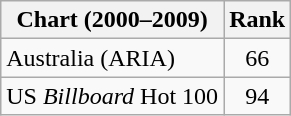<table class="wikitable">
<tr>
<th>Chart (2000–2009)</th>
<th>Rank</th>
</tr>
<tr>
<td>Australia (ARIA)</td>
<td style="text-align:center;">66</td>
</tr>
<tr>
<td>US <em>Billboard</em> Hot 100</td>
<td style="text-align:center;">94</td>
</tr>
</table>
